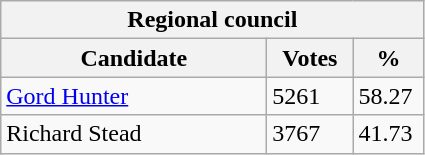<table class="wikitable">
<tr>
<th colspan=3>Regional council</th>
</tr>
<tr>
<th style="width: 170px">Candidate</th>
<th style="width: 50px">Votes</th>
<th style="width: 40px">%</th>
</tr>
<tr>
<td><a href='#'>Gord Hunter</a></td>
<td>5261</td>
<td>58.27</td>
</tr>
<tr>
<td>Richard Stead</td>
<td>3767</td>
<td>41.73</td>
</tr>
</table>
